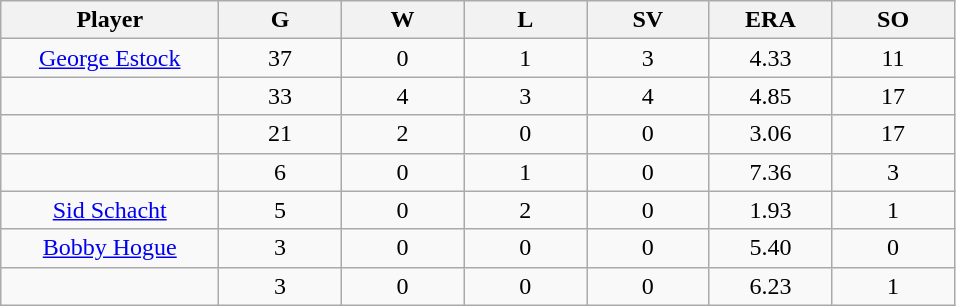<table class="wikitable sortable">
<tr>
<th bgcolor="#DDDDFF" width="16%">Player</th>
<th bgcolor="#DDDDFF" width="9%">G</th>
<th bgcolor="#DDDDFF" width="9%">W</th>
<th bgcolor="#DDDDFF" width="9%">L</th>
<th bgcolor="#DDDDFF" width="9%">SV</th>
<th bgcolor="#DDDDFF" width="9%">ERA</th>
<th bgcolor="#DDDDFF" width="9%">SO</th>
</tr>
<tr align="center">
<td><a href='#'>George Estock</a></td>
<td>37</td>
<td>0</td>
<td>1</td>
<td>3</td>
<td>4.33</td>
<td>11</td>
</tr>
<tr align="center">
<td></td>
<td>33</td>
<td>4</td>
<td>3</td>
<td>4</td>
<td>4.85</td>
<td>17</td>
</tr>
<tr align="center">
<td></td>
<td>21</td>
<td>2</td>
<td>0</td>
<td>0</td>
<td>3.06</td>
<td>17</td>
</tr>
<tr align="center">
<td></td>
<td>6</td>
<td>0</td>
<td>1</td>
<td>0</td>
<td>7.36</td>
<td>3</td>
</tr>
<tr align="center">
<td><a href='#'>Sid Schacht</a></td>
<td>5</td>
<td>0</td>
<td>2</td>
<td>0</td>
<td>1.93</td>
<td>1</td>
</tr>
<tr align="center">
<td><a href='#'>Bobby Hogue</a></td>
<td>3</td>
<td>0</td>
<td>0</td>
<td>0</td>
<td>5.40</td>
<td>0</td>
</tr>
<tr align="center">
<td></td>
<td>3</td>
<td>0</td>
<td>0</td>
<td>0</td>
<td>6.23</td>
<td>1</td>
</tr>
</table>
